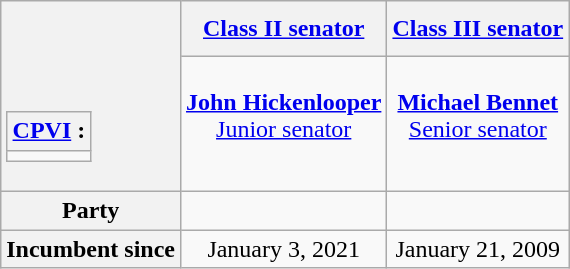<table class="wikitable floatright" style="text-align: center;">
<tr>
<th scope-"row" rowspan=2><br><br><br><table class="wikitable">
<tr>
<th scope="col"><a href='#'>CPVI</a> :</th>
</tr>
<tr>
<td></td>
</tr>
</table>
</th>
<th scope="col"><a href='#'>Class II senator</a></th>
<th scope="col"><a href='#'>Class III senator</a></th>
</tr>
<tr style="vertical-align: top;">
<td><br><strong><a href='#'>John Hickenlooper</a></strong><br><a href='#'>Junior senator</a><br></td>
<td><br><strong><a href='#'>Michael Bennet</a></strong><br><a href='#'>Senior senator</a><br></td>
</tr>
<tr>
<th scope="row">Party</th>
<td></td>
<td></td>
</tr>
<tr>
<th scope="row">Incumbent since</th>
<td>January 3, 2021</td>
<td>January 21, 2009</td>
</tr>
</table>
